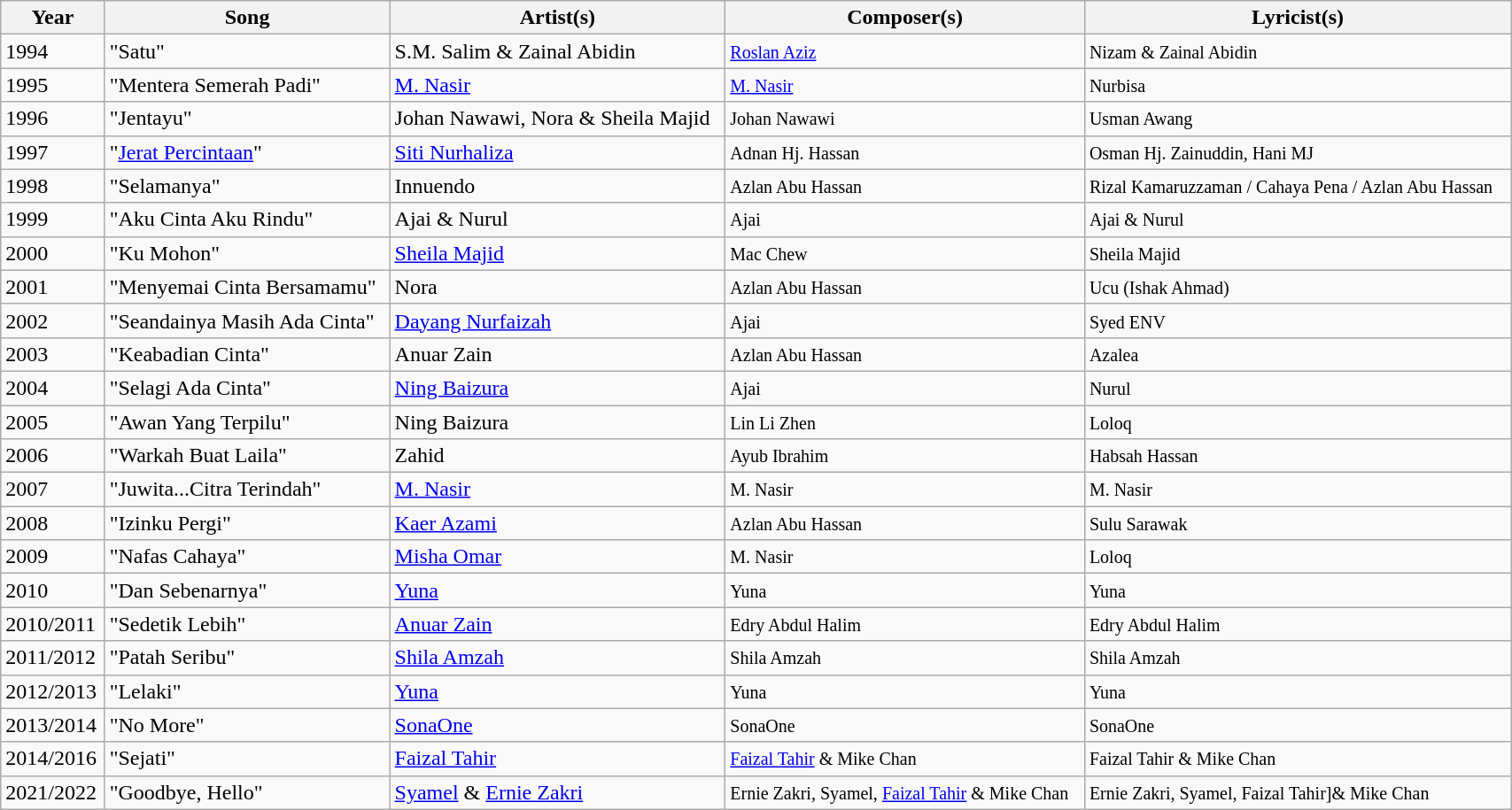<table class="wikitable" width="90%">
<tr>
<th align="left">Year</th>
<th align="left">Song</th>
<th align="left">Artist(s)</th>
<th align="left">Composer(s)</th>
<th align="left">Lyricist(s)</th>
</tr>
<tr>
<td>1994</td>
<td>"Satu"</td>
<td>S.M. Salim & Zainal Abidin</td>
<td><small><a href='#'>Roslan Aziz</a></small></td>
<td><small>Nizam & Zainal Abidin</small></td>
</tr>
<tr>
<td>1995</td>
<td>"Mentera Semerah Padi"</td>
<td><a href='#'>M. Nasir</a></td>
<td><small><a href='#'>M. Nasir</a></small></td>
<td><small>Nurbisa</small></td>
</tr>
<tr>
<td>1996</td>
<td>"Jentayu"</td>
<td>Johan Nawawi, Nora & Sheila Majid</td>
<td><small>Johan Nawawi</small></td>
<td><small>Usman Awang</small></td>
</tr>
<tr>
<td>1997</td>
<td>"<a href='#'>Jerat Percintaan</a>"</td>
<td><a href='#'>Siti Nurhaliza</a></td>
<td><small>Adnan Hj. Hassan</small></td>
<td><small>Osman Hj. Zainuddin, Hani MJ</small></td>
</tr>
<tr>
<td>1998</td>
<td>"Selamanya"</td>
<td>Innuendo</td>
<td><small>Azlan Abu Hassan</small></td>
<td><small>Rizal Kamaruzzaman / Cahaya Pena / Azlan Abu Hassan</small></td>
</tr>
<tr>
<td>1999</td>
<td>"Aku Cinta Aku Rindu"</td>
<td>Ajai & Nurul</td>
<td><small>Ajai</small></td>
<td><small>Ajai & Nurul</small></td>
</tr>
<tr>
<td>2000</td>
<td>"Ku Mohon"</td>
<td><a href='#'>Sheila Majid</a></td>
<td><small>Mac Chew</small></td>
<td><small>Sheila Majid</small></td>
</tr>
<tr>
<td>2001</td>
<td>"Menyemai Cinta Bersamamu"</td>
<td>Nora</td>
<td><small>Azlan Abu Hassan</small></td>
<td><small>Ucu (Ishak Ahmad)</small></td>
</tr>
<tr>
<td>2002</td>
<td>"Seandainya Masih Ada Cinta"</td>
<td><a href='#'>Dayang Nurfaizah</a></td>
<td><small>Ajai</small></td>
<td><small>Syed ENV</small></td>
</tr>
<tr>
<td>2003</td>
<td>"Keabadian Cinta"</td>
<td>Anuar Zain</td>
<td><small>Azlan Abu Hassan</small></td>
<td><small>Azalea</small></td>
</tr>
<tr>
<td>2004</td>
<td>"Selagi Ada Cinta"</td>
<td><a href='#'>Ning Baizura</a></td>
<td><small>Ajai</small></td>
<td><small>Nurul</small></td>
</tr>
<tr>
<td>2005</td>
<td>"Awan Yang Terpilu"</td>
<td>Ning Baizura</td>
<td><small>Lin Li Zhen</small></td>
<td><small>Loloq</small></td>
</tr>
<tr>
<td>2006</td>
<td>"Warkah Buat Laila"</td>
<td>Zahid</td>
<td><small>Ayub Ibrahim</small></td>
<td><small>Habsah Hassan</small></td>
</tr>
<tr>
<td>2007</td>
<td>"Juwita...Citra Terindah"</td>
<td><a href='#'>M. Nasir</a></td>
<td><small>M. Nasir</small></td>
<td><small>M. Nasir</small></td>
</tr>
<tr>
<td>2008</td>
<td>"Izinku Pergi"</td>
<td><a href='#'>Kaer Azami</a></td>
<td><small>Azlan Abu Hassan</small></td>
<td><small>Sulu Sarawak</small></td>
</tr>
<tr>
<td>2009</td>
<td>"Nafas Cahaya"</td>
<td><a href='#'>Misha Omar</a></td>
<td><small>M. Nasir</small></td>
<td><small>Loloq</small></td>
</tr>
<tr>
<td>2010</td>
<td>"Dan Sebenarnya"</td>
<td><a href='#'>Yuna</a></td>
<td><small>Yuna</small></td>
<td><small>Yuna</small></td>
</tr>
<tr>
<td>2010/2011</td>
<td>"Sedetik Lebih"</td>
<td><a href='#'>Anuar Zain</a></td>
<td><small>Edry Abdul Halim</small></td>
<td><small>Edry Abdul Halim</small></td>
</tr>
<tr>
<td>2011/2012</td>
<td>"Patah Seribu"</td>
<td><a href='#'>Shila Amzah</a></td>
<td><small>Shila Amzah</small></td>
<td><small>Shila Amzah</small></td>
</tr>
<tr>
<td>2012/2013</td>
<td>"Lelaki"</td>
<td><a href='#'>Yuna</a></td>
<td><small>Yuna</small></td>
<td><small>Yuna</small></td>
</tr>
<tr>
<td>2013/2014</td>
<td>"No More"</td>
<td><a href='#'>SonaOne</a></td>
<td><small>SonaOne</small></td>
<td><small>SonaOne</small></td>
</tr>
<tr>
<td>2014/2016</td>
<td>"Sejati"</td>
<td><a href='#'>Faizal Tahir</a></td>
<td><small><a href='#'>Faizal Tahir</a> & Mike Chan</small></td>
<td><small>Faizal Tahir & Mike Chan</small></td>
</tr>
<tr>
<td>2021/2022</td>
<td>"Goodbye, Hello"</td>
<td><a href='#'>Syamel</a> & <a href='#'>Ernie Zakri</a></td>
<td><small>Ernie Zakri, Syamel, <a href='#'>Faizal Tahir</a> & Mike Chan</small></td>
<td><small>Ernie Zakri, Syamel, Faizal Tahir]& Mike Chan</small></td>
</tr>
</table>
